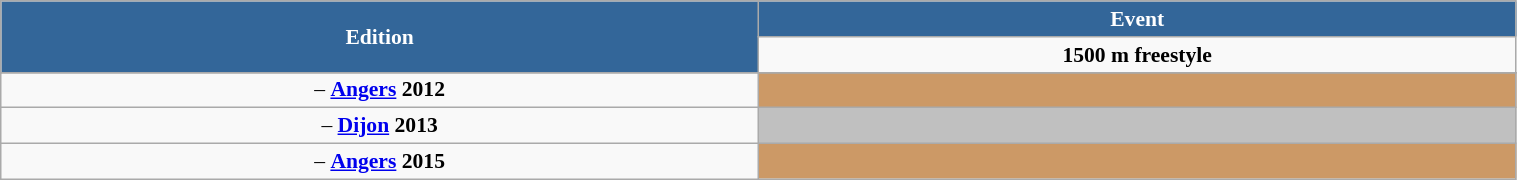<table class="wikitable centre" style="font-size:90%; text-align:center" width="80%">
<tr style="background-color:#369">
<td rowspan="2" width="50%" style="color:white"><strong>Edition</strong></td>
<td style="color:white"><strong>Event</strong></td>
</tr>
<tr>
<td width="50%"><strong>1500 m freestyle</strong></td>
</tr>
<tr>
</tr>
<tr>
<td> – <strong><a href='#'>Angers</a> 2012</strong></td>
<td bgcolor="CC9966"><strong></strong><br> </td>
</tr>
<tr>
<td> – <strong><a href='#'>Dijon</a> 2013</strong></td>
<td bgcolor="silver"><strong></strong><br> </td>
</tr>
<tr>
<td> – <strong><a href='#'>Angers</a> 2015</strong></td>
<td bgcolor="CC9966"><strong></strong><br> </td>
</tr>
</table>
